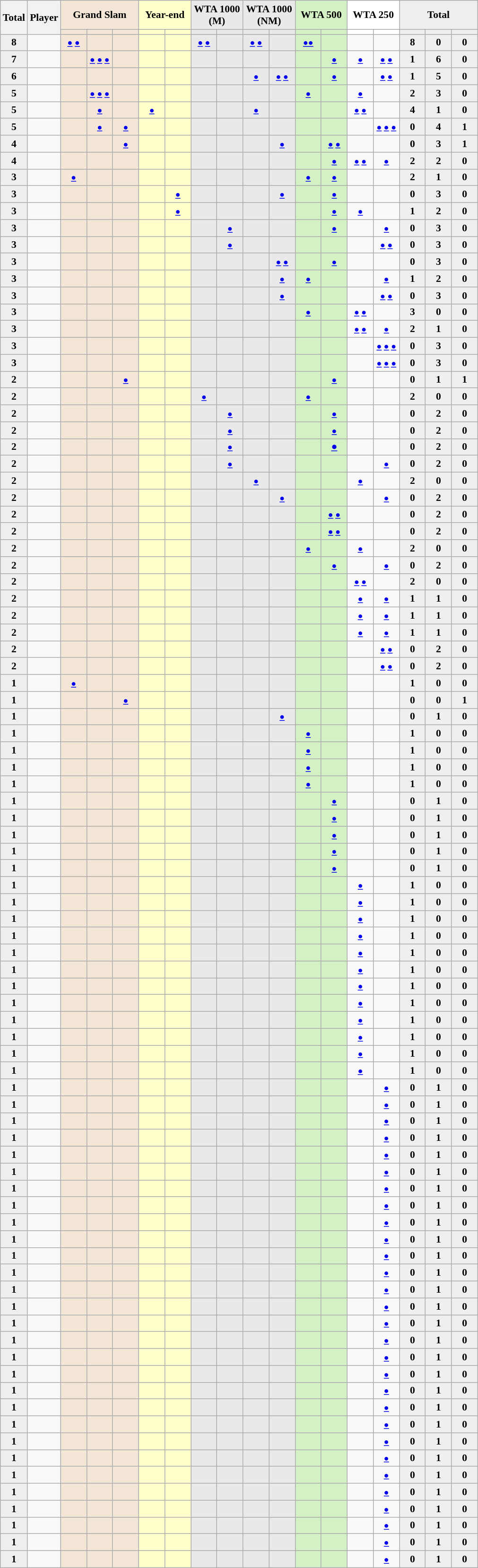<table class="sortable wikitable nowrap" style="font-size:90%">
<tr>
<th rowspan=2>Total</th>
<th rowspan=2>Player</th>
<th style="background-color:#f3e6d7;" colspan="3">Grand Slam</th>
<th style="background-color:#ffc;" colspan="2">Year-end</th>
<th style="background-color:#e9e9e9;" colspan="2">WTA 1000 (M)</th>
<th style="background-color:#e9e9e9;" colspan="2">WTA 1000 (NM)</th>
<th style="background-color:#d4f1c5;" colspan="2">WTA 500</th>
<th style="background-color:#fff;" colspan="2">WTA 250</th>
<th style="background-color:#efefef;" colspan="3">Total</th>
</tr>
<tr>
<th style="width:30px; background-color:#f3e6d7;"></th>
<th style="width:30px; background-color:#f3e6d7;"></th>
<th style="width:30px; background-color:#f3e6d7;"></th>
<th style="width:30px; background-color:#ffc;"></th>
<th style="width:30px; background-color:#ffc;"></th>
<th style="width:30px; background-color:#e9e9e9;"></th>
<th style="width:30px; background-color:#e9e9e9;"></th>
<th style="width:30px; background-color:#e9e9e9;"></th>
<th style="width:30px; background-color:#e9e9e9;"></th>
<th style="width:30px; background-color:#d4f1c5;"></th>
<th style="width:30px; background-color:#d4f1c5;"></th>
<th style="width:30px; background-color:#fff;"></th>
<th style="width:30px; background-color:#fff;"></th>
<th style="width:30px; background-color:#efefef;"></th>
<th style="width:30px; background-color:#efefef;"></th>
<th style="width:30px; background-color:#efefef;"></th>
</tr>
<tr style="text-align:center">
<td style="background:#efefef;"><strong>8</strong></td>
<td style="text-align:left"></td>
<td style="background:#F3E6D7;"><small><a href='#'>●</a> <a href='#'>●</a></small></td>
<td style="background:#F3E6D7;"></td>
<td style="background:#F3E6D7;"></td>
<td style="background:#ffc;"></td>
<td style="background:#ffc;"></td>
<td style="background:#e9e9e9;"><small><a href='#'>●</a> <a href='#'>●</a></small></td>
<td style="background:#e9e9e9;"></td>
<td style="background:#E9E9E9;"><small><a href='#'>●</a> <a href='#'>●</a></small></td>
<td style="background:#E9E9E9;"></td>
<td style="background:#D4F1C5;"><small><a href='#'>●</a><a href='#'>●</a></small></td>
<td style="background:#D4F1C5;"></td>
<td></td>
<td></td>
<td style="background:#efefef;"><strong>8</strong></td>
<td style="background:#efefef;"><strong>0</strong></td>
<td style="background:#efefef;"><strong>0</strong></td>
</tr>
<tr style="text-align:center">
<td style="background:#efefef;"><strong>7</strong></td>
<td style="text-align:left"></td>
<td style="background:#F3E6D7;"></td>
<td style="background:#F3E6D7;"><small><a href='#'>●</a> <a href='#'>●</a> <a href='#'>●</a></small></td>
<td style="background:#F3E6D7;"></td>
<td style="background:#ffc;"></td>
<td style="background:#ffc;"></td>
<td style="background:#e9e9e9;"></td>
<td style="background:#e9e9e9;"></td>
<td style="background:#E9E9E9;"></td>
<td style="background:#E9E9E9;"></td>
<td style="background:#D4F1C5;"></td>
<td style="background:#D4F1C5;"><small><a href='#'>●</a></small></td>
<td><small><a href='#'>●</a></small></td>
<td><small><a href='#'>●</a> <a href='#'>●</a></small></td>
<td style="background:#efefef;"><strong>1</strong></td>
<td style="background:#efefef;"><strong>6</strong></td>
<td style="background:#efefef;"><strong>0</strong></td>
</tr>
<tr style="text-align:center">
<td style="background:#efefef;"><strong>6</strong></td>
<td style="text-align:left"></td>
<td style="background:#F3E6D7;"></td>
<td style="background:#F3E6D7;"></td>
<td style="background:#F3E6D7;"></td>
<td style="background:#ffc;"></td>
<td style="background:#ffc;"></td>
<td style="background:#e9e9e9;"></td>
<td style="background:#e9e9e9;"></td>
<td style="background:#E9E9E9;"><small><a href='#'>●</a></small></td>
<td style="background:#E9E9E9;"><small><a href='#'>●</a> <a href='#'>●</a></small></td>
<td style="background:#D4F1C5;"></td>
<td style="background:#D4F1C5;"><small><a href='#'>●</a></small></td>
<td></td>
<td><small><a href='#'>●</a> <a href='#'>●</a></small></td>
<td style="background:#efefef;"><strong>1</strong></td>
<td style="background:#efefef;"><strong>5</strong></td>
<td style="background:#efefef;"><strong>0</strong></td>
</tr>
<tr style="text-align:center">
<td style="background:#efefef;"><strong>5</strong></td>
<td style="text-align:left"></td>
<td style="background:#F3E6D7;"></td>
<td style="background:#F3E6D7;"><small><a href='#'>●</a> <a href='#'>●</a> <a href='#'>●</a></small></td>
<td style="background:#F3E6D7;"></td>
<td style="background:#ffc;"></td>
<td style="background:#ffc;"></td>
<td style="background:#e9e9e9;"></td>
<td style="background:#e9e9e9;"></td>
<td style="background:#E9E9E9;"></td>
<td style="background:#E9E9E9;"></td>
<td style="background:#D4F1C5;"><small><a href='#'>●</a></small></td>
<td style="background:#D4F1C5;"></td>
<td><small><a href='#'>●</a></small></td>
<td></td>
<td style="background:#efefef;"><strong>2</strong></td>
<td style="background:#efefef;"><strong>3</strong></td>
<td style="background:#efefef;"><strong>0</strong></td>
</tr>
<tr style="text-align:center">
<td style="background:#efefef;"><strong>5</strong></td>
<td style="text-align:left"></td>
<td style="background:#F3E6D7;"></td>
<td style="background:#F3E6D7;"><small><a href='#'>●</a></small></td>
<td style="background:#F3E6D7;"></td>
<td style="background:#ffc;"><small><a href='#'>●</a></small></td>
<td style="background:#ffc;"></td>
<td style="background:#e9e9e9;"></td>
<td style="background:#e9e9e9;"></td>
<td style="background:#E9E9E9;"><small><a href='#'>●</a></small></td>
<td style="background:#E9E9E9;"></td>
<td style="background:#D4F1C5;"></td>
<td style="background:#D4F1C5;"></td>
<td><small><a href='#'>●</a> <a href='#'>●</a></small></td>
<td></td>
<td style="background:#efefef;"><strong>4</strong></td>
<td style="background:#efefef;"><strong>1</strong></td>
<td style="background:#efefef;"><strong>0</strong></td>
</tr>
<tr style="text-align:center">
<td style="background:#efefef;"><strong>5</strong></td>
<td style="text-align:left"></td>
<td style="background:#F3E6D7;"></td>
<td style="background:#F3E6D7;"><small><a href='#'>●</a></small></td>
<td style="background:#F3E6D7;"><small><a href='#'>●</a></small></td>
<td style="background:#ffc;"></td>
<td style="background:#ffc;"></td>
<td style="background:#e9e9e9;"></td>
<td style="background:#e9e9e9;"></td>
<td style="background:#E9E9E9;"></td>
<td style="background:#E9E9E9;"></td>
<td style="background:#D4F1C5;"></td>
<td style="background:#D4F1C5;"></td>
<td></td>
<td><small><a href='#'>●</a> <a href='#'>●</a> <a href='#'>●</a></small></td>
<td style="background:#efefef;"><strong>0</strong></td>
<td style="background:#efefef;"><strong>4</strong></td>
<td style="background:#efefef;"><strong>1</strong></td>
</tr>
<tr style="text-align:center">
<td style="background:#efefef;"><strong>4</strong></td>
<td style="text-align:left"></td>
<td style="background:#F3E6D7;"></td>
<td style="background:#F3E6D7;"></td>
<td style="background:#F3E6D7;"><small><a href='#'>●</a></small></td>
<td style="background:#ffc;"></td>
<td style="background:#ffc;"></td>
<td style="background:#e9e9e9;"></td>
<td style="background:#e9e9e9;"></td>
<td style="background:#E9E9E9;"></td>
<td style="background:#E9E9E9;"><small><a href='#'>●</a></small></td>
<td style="background:#D4F1C5;"></td>
<td style="background:#D4F1C5;"><small><a href='#'>●</a> <a href='#'>●</a></small></td>
<td></td>
<td></td>
<td style="background:#efefef;"><strong>0</strong></td>
<td style="background:#efefef;"><strong>3</strong></td>
<td style="background:#efefef;"><strong>1</strong></td>
</tr>
<tr style="text-align:center">
<td style="background:#efefef;"><strong>4</strong></td>
<td style="text-align:left"></td>
<td style="background:#F3E6D7;"></td>
<td style="background:#F3E6D7;"></td>
<td style="background:#F3E6D7;"></td>
<td style="background:#ffc;"></td>
<td style="background:#ffc;"></td>
<td style="background:#e9e9e9;"></td>
<td style="background:#e9e9e9;"></td>
<td style="background:#E9E9E9;"></td>
<td style="background:#E9E9E9;"></td>
<td style="background:#D4F1C5;"></td>
<td style="background:#D4F1C5;"><small><a href='#'>●</a></small></td>
<td><small><a href='#'>●</a> <a href='#'>●</a></small></td>
<td><small><a href='#'>●</a></small></td>
<td style="background:#efefef;"><strong>2</strong></td>
<td style="background:#efefef;"><strong>2</strong></td>
<td style="background:#efefef;"><strong>0</strong></td>
</tr>
<tr style="text-align:center">
<td style="background:#efefef;"><strong>3</strong></td>
<td style="text-align:left"></td>
<td style="background:#F3E6D7;"><small><a href='#'>●</a></small></td>
<td style="background:#F3E6D7;"></td>
<td style="background:#F3E6D7;"></td>
<td style="background:#ffc;"></td>
<td style="background:#ffc;"></td>
<td style="background:#e9e9e9;"></td>
<td style="background:#e9e9e9;"></td>
<td style="background:#E9E9E9;"></td>
<td style="background:#E9E9E9;"></td>
<td style="background:#D4F1C5;"><small><a href='#'>●</a></small></td>
<td style="background:#D4F1C5;"><small><a href='#'>●</a></small></td>
<td></td>
<td></td>
<td style="background:#efefef;"><strong>2</strong></td>
<td style="background:#efefef;"><strong>1</strong></td>
<td style="background:#efefef;"><strong>0</strong></td>
</tr>
<tr style="text-align:center">
<td style="background:#efefef;"><strong>3</strong></td>
<td style="text-align:left"> </td>
<td style="background:#F3E6D7;"></td>
<td style="background:#F3E6D7;"></td>
<td style="background:#F3E6D7;"></td>
<td style="background:#ffc;"></td>
<td style="background:#ffc;"><small><a href='#'>●</a></small></td>
<td style="background:#e9e9e9;"></td>
<td style="background:#e9e9e9;"></td>
<td style="background:#E9E9E9;"></td>
<td style="background:#E9E9E9;"><small><a href='#'>●</a></small></td>
<td style="background:#D4F1C5;"></td>
<td style="background:#D4F1C5;"><small><a href='#'>●</a></small></td>
<td></td>
<td></td>
<td style="background:#efefef;"><strong>0</strong></td>
<td style="background:#efefef;"><strong>3</strong></td>
<td style="background:#efefef;"><strong>0</strong></td>
</tr>
<tr style="text-align:center">
<td style="background:#efefef;"><strong>3</strong></td>
<td style="text-align:left"></td>
<td style="background:#F3E6D7;"></td>
<td style="background:#F3E6D7;"></td>
<td style="background:#F3E6D7;"></td>
<td style="background:#ffc;"></td>
<td style="background:#ffc;"><small><a href='#'>●</a></small></td>
<td style="background:#e9e9e9;"></td>
<td style="background:#e9e9e9;"></td>
<td style="background:#E9E9E9;"></td>
<td style="background:#E9E9E9;"></td>
<td style="background:#D4F1C5;"></td>
<td style="background:#D4F1C5;"><small><a href='#'>●</a></small></td>
<td><small><a href='#'>●</a></small></td>
<td></td>
<td style="background:#efefef;"><strong>1</strong></td>
<td style="background:#efefef;"><strong>2</strong></td>
<td style="background:#efefef;"><strong>0</strong></td>
</tr>
<tr style="text-align:center">
<td style="background:#efefef;"><strong>3</strong></td>
<td style="text-align:left"></td>
<td style="background:#F3E6D7;"></td>
<td style="background:#F3E6D7;"></td>
<td style="background:#F3E6D7;"></td>
<td style="background:#ffc;"></td>
<td style="background:#ffc;"></td>
<td style="background:#e9e9e9;"></td>
<td style="background:#e9e9e9;"><small><a href='#'>●</a></small></td>
<td style="background:#E9E9E9;"></td>
<td style="background:#E9E9E9;"></td>
<td style="background:#D4F1C5;"></td>
<td style="background:#D4F1C5;"><small><a href='#'>●</a></small></td>
<td></td>
<td><small><a href='#'>●</a></small></td>
<td style="background:#efefef;"><strong>0</strong></td>
<td style="background:#efefef;"><strong>3</strong></td>
<td style="background:#efefef;"><strong>0</strong></td>
</tr>
<tr style="text-align:center">
<td style="background:#efefef;"><strong>3</strong></td>
<td style="text-align:left"></td>
<td style="background:#F3E6D7;"></td>
<td style="background:#F3E6D7;"></td>
<td style="background:#F3E6D7;"></td>
<td style="background:#ffc;"></td>
<td style="background:#ffc;"></td>
<td style="background:#e9e9e9;"></td>
<td style="background:#e9e9e9;"><small><a href='#'>●</a></small></td>
<td style="background:#E9E9E9;"></td>
<td style="background:#E9E9E9;"></td>
<td style="background:#D4F1C5;"></td>
<td style="background:#D4F1C5;"></td>
<td></td>
<td><small><a href='#'>●</a> <a href='#'>●</a></small></td>
<td style="background:#efefef;"><strong>0</strong></td>
<td style="background:#efefef;"><strong>3</strong></td>
<td style="background:#efefef;"><strong>0</strong></td>
</tr>
<tr style="text-align:center">
<td style="background:#efefef;"><strong>3</strong></td>
<td style="text-align:left"></td>
<td style="background:#F3E6D7;"></td>
<td style="background:#F3E6D7;"></td>
<td style="background:#F3E6D7;"></td>
<td style="background:#ffc;"></td>
<td style="background:#ffc;"></td>
<td style="background:#e9e9e9;"></td>
<td style="background:#e9e9e9;"></td>
<td style="background:#E9E9E9;"></td>
<td style="background:#E9E9E9;"><small><a href='#'>●</a> <a href='#'>●</a></small></td>
<td style="background:#D4F1C5;"></td>
<td style="background:#D4F1C5;"><small><a href='#'>●</a></small></td>
<td></td>
<td></td>
<td style="background:#efefef;"><strong>0</strong></td>
<td style="background:#efefef;"><strong>3</strong></td>
<td style="background:#efefef;"><strong>0</strong></td>
</tr>
<tr style="text-align:center">
<td style="background:#efefef;"><strong>3</strong></td>
<td style="text-align:left"></td>
<td style="background:#F3E6D7;"></td>
<td style="background:#F3E6D7;"></td>
<td style="background:#F3E6D7;"></td>
<td style="background:#ffc;"></td>
<td style="background:#ffc;"></td>
<td style="background:#e9e9e9;"></td>
<td style="background:#e9e9e9;"></td>
<td style="background:#E9E9E9;"></td>
<td style="background:#E9E9E9;"><small><a href='#'>●</a></small></td>
<td style="background:#D4F1C5;"><small><a href='#'>●</a></small></td>
<td style="background:#D4F1C5;"></td>
<td></td>
<td><small><a href='#'>●</a></small></td>
<td style="background:#efefef;"><strong>1</strong></td>
<td style="background:#efefef;"><strong>2</strong></td>
<td style="background:#efefef;"><strong>0</strong></td>
</tr>
<tr style="text-align:center">
<td style="background:#efefef;"><strong>3</strong></td>
<td style="text-align:left"></td>
<td style="background:#F3E6D7;"></td>
<td style="background:#F3E6D7;"></td>
<td style="background:#F3E6D7;"></td>
<td style="background:#ffc;"></td>
<td style="background:#ffc;"></td>
<td style="background:#e9e9e9;"></td>
<td style="background:#e9e9e9;"></td>
<td style="background:#E9E9E9;"></td>
<td style="background:#E9E9E9;"><small><a href='#'>●</a></small></td>
<td style="background:#D4F1C5;"></td>
<td style="background:#D4F1C5;"></td>
<td></td>
<td><small><a href='#'>●</a> <a href='#'>●</a></small></td>
<td style="background:#efefef;"><strong>0</strong></td>
<td style="background:#efefef;"><strong>3</strong></td>
<td style="background:#efefef;"><strong>0</strong></td>
</tr>
<tr style="text-align:center">
<td style="background:#efefef;"><strong>3</strong></td>
<td style="text-align:left"> </td>
<td style="background:#F3E6D7;"></td>
<td style="background:#F3E6D7;"></td>
<td style="background:#F3E6D7;"></td>
<td style="background:#ffc;"></td>
<td style="background:#ffc;"></td>
<td style="background:#e9e9e9;"></td>
<td style="background:#e9e9e9;"></td>
<td style="background:#E9E9E9;"></td>
<td style="background:#E9E9E9;"></td>
<td style="background:#D4F1C5;"><small><a href='#'>●</a></small></td>
<td style="background:#D4F1C5;"></td>
<td><small><a href='#'>●</a> <a href='#'>●</a></small></td>
<td></td>
<td style="background:#efefef;"><strong>3</strong></td>
<td style="background:#efefef;"><strong>0</strong></td>
<td style="background:#efefef;"><strong>0</strong></td>
</tr>
<tr style="text-align:center">
<td style="background:#efefef;"><strong>3</strong></td>
<td style="text-align:left"></td>
<td style="background:#F3E6D7;"></td>
<td style="background:#F3E6D7;"></td>
<td style="background:#F3E6D7;"></td>
<td style="background:#ffc;"></td>
<td style="background:#ffc;"></td>
<td style="background:#e9e9e9;"></td>
<td style="background:#e9e9e9;"></td>
<td style="background:#E9E9E9;"></td>
<td style="background:#E9E9E9;"></td>
<td style="background:#D4F1C5;"></td>
<td style="background:#D4F1C5;"></td>
<td><small><a href='#'>●</a> <a href='#'>●</a></small></td>
<td><small><a href='#'>●</a></small></td>
<td style="background:#efefef;"><strong>2</strong></td>
<td style="background:#efefef;"><strong>1</strong></td>
<td style="background:#efefef;"><strong>0</strong></td>
</tr>
<tr style="text-align:center">
<td style="background:#efefef;"><strong>3</strong></td>
<td style="text-align:left"></td>
<td style="background:#F3E6D7;"></td>
<td style="background:#F3E6D7;"></td>
<td style="background:#F3E6D7;"></td>
<td style="background:#ffc;"></td>
<td style="background:#ffc;"></td>
<td style="background:#e9e9e9;"></td>
<td style="background:#e9e9e9;"></td>
<td style="background:#E9E9E9;"></td>
<td style="background:#E9E9E9;"></td>
<td style="background:#D4F1C5;"></td>
<td style="background:#D4F1C5;"></td>
<td></td>
<td><small><a href='#'>●</a> <a href='#'>●</a> <a href='#'>●</a></small></td>
<td style="background:#efefef;"><strong>0</strong></td>
<td style="background:#efefef;"><strong>3</strong></td>
<td style="background:#efefef;"><strong>0</strong></td>
</tr>
<tr style="text-align:center">
<td style="background:#efefef;"><strong>3</strong></td>
<td style="text-align:left"></td>
<td style="background:#F3E6D7;"></td>
<td style="background:#F3E6D7;"></td>
<td style="background:#F3E6D7;"></td>
<td style="background:#ffc;"></td>
<td style="background:#ffc;"></td>
<td style="background:#e9e9e9;"></td>
<td style="background:#e9e9e9;"></td>
<td style="background:#E9E9E9;"></td>
<td style="background:#E9E9E9;"></td>
<td style="background:#D4F1C5;"></td>
<td style="background:#D4F1C5;"></td>
<td></td>
<td><small><a href='#'>●</a> <a href='#'>●</a> <a href='#'>●</a></small></td>
<td style="background:#efefef;"><strong>0</strong></td>
<td style="background:#efefef;"><strong>3</strong></td>
<td style="background:#efefef;"><strong>0</strong></td>
</tr>
<tr style="text-align:center">
<td style="background:#efefef;"><strong>2</strong></td>
<td style="text-align:left"></td>
<td style="background:#F3E6D7;"></td>
<td style="background:#F3E6D7;"></td>
<td style="background:#F3E6D7;"><small><a href='#'>●</a></small></td>
<td style="background:#ffc;"></td>
<td style="background:#ffc;"></td>
<td style="background:#e9e9e9;"></td>
<td style="background:#e9e9e9;"></td>
<td style="background:#E9E9E9;"></td>
<td style="background:#E9E9E9;"></td>
<td style="background:#D4F1C5;"></td>
<td style="background:#D4F1C5;"><small><a href='#'>●</a></small></td>
<td></td>
<td></td>
<td style="background:#efefef;"><strong>0</strong></td>
<td style="background:#efefef;"><strong>1</strong></td>
<td style="background:#efefef;"><strong>1</strong></td>
</tr>
<tr style="text-align:center">
<td style="background:#efefef;"><strong>2</strong></td>
<td style="text-align:left"></td>
<td style="background:#F3E6D7;"></td>
<td style="background:#F3E6D7;"></td>
<td style="background:#F3E6D7;"></td>
<td style="background:#ffc;"></td>
<td style="background:#ffc;"></td>
<td style="background:#e9e9e9;"><small><a href='#'>●</a></small></td>
<td style="background:#e9e9e9;"></td>
<td style="background:#E9E9E9;"></td>
<td style="background:#E9E9E9;"></td>
<td style="background:#D4F1C5;"><small><a href='#'>●</a></small></td>
<td style="background:#D4F1C5;"></td>
<td></td>
<td></td>
<td style="background:#efefef;"><strong>2</strong></td>
<td style="background:#efefef;"><strong>0</strong></td>
<td style="background:#efefef;"><strong>0</strong></td>
</tr>
<tr style="text-align:center">
<td style="background:#efefef;"><strong>2</strong></td>
<td style="text-align:left"></td>
<td style="background:#F3E6D7;"></td>
<td style="background:#F3E6D7;"></td>
<td style="background:#F3E6D7;"></td>
<td style="background:#ffc;"></td>
<td style="background:#ffc;"></td>
<td style="background:#e9e9e9;"></td>
<td style="background:#e9e9e9;"><small><a href='#'>●</a></small></td>
<td style="background:#E9E9E9;"></td>
<td style="background:#E9E9E9;"></td>
<td style="background:#D4F1C5;"></td>
<td style="background:#D4F1C5;"><small><a href='#'>●</a></small></td>
<td></td>
<td></td>
<td style="background:#efefef;"><strong>0</strong></td>
<td style="background:#efefef;"><strong>2</strong></td>
<td style="background:#efefef;"><strong>0</strong></td>
</tr>
<tr style="text-align:center">
<td style="background:#efefef;"><strong>2</strong></td>
<td style="text-align:left"></td>
<td style="background:#F3E6D7;"></td>
<td style="background:#F3E6D7;"></td>
<td style="background:#F3E6D7;"></td>
<td style="background:#ffc;"></td>
<td style="background:#ffc;"></td>
<td style="background:#e9e9e9;"></td>
<td style="background:#e9e9e9;"><small><a href='#'>●</a></small></td>
<td style="background:#E9E9E9;"></td>
<td style="background:#E9E9E9;"></td>
<td style="background:#D4F1C5;"></td>
<td style="background:#D4F1C5;"><small><a href='#'>●</a></small></td>
<td></td>
<td></td>
<td style="background:#efefef;"><strong>0</strong></td>
<td style="background:#efefef;"><strong>2</strong></td>
<td style="background:#efefef;"><strong>0</strong></td>
</tr>
<tr style="text-align:center">
<td style="background:#efefef;"><strong>2</strong></td>
<td style="text-align:left"></td>
<td style="background:#F3E6D7;"></td>
<td style="background:#F3E6D7;"></td>
<td style="background:#F3E6D7;"></td>
<td style="background:#ffc;"></td>
<td style="background:#ffc;"></td>
<td style="background:#e9e9e9;"></td>
<td style="background:#e9e9e9;"><small><a href='#'>●</a></small></td>
<td style="background:#E9E9E9;"></td>
<td style="background:#E9E9E9;"></td>
<td style="background:#D4F1C5;"></td>
<td style="background:#D4F1C5;"><a href='#'>●</a></td>
<td></td>
<td></td>
<td style="background:#efefef;"><strong>0</strong></td>
<td style="background:#efefef;"><strong>2</strong></td>
<td style="background:#efefef;"><strong>0</strong></td>
</tr>
<tr style="text-align:center">
<td style="background:#efefef;"><strong>2</strong></td>
<td style="text-align:left"> </td>
<td style="background:#F3E6D7;"></td>
<td style="background:#F3E6D7;"></td>
<td style="background:#F3E6D7;"></td>
<td style="background:#ffc;"></td>
<td style="background:#ffc;"></td>
<td style="background:#e9e9e9;"></td>
<td style="background:#e9e9e9;"><small><a href='#'>●</a></small></td>
<td style="background:#E9E9E9;"></td>
<td style="background:#E9E9E9;"></td>
<td style="background:#D4F1C5;"></td>
<td style="background:#D4F1C5;"></td>
<td></td>
<td><small><a href='#'>●</a></small></td>
<td style="background:#efefef;"><strong>0</strong></td>
<td style="background:#efefef;"><strong>2</strong></td>
<td style="background:#efefef;"><strong>0</strong></td>
</tr>
<tr style="text-align:center">
<td style="background:#efefef;"><strong>2</strong></td>
<td style="text-align:left"></td>
<td style="background:#F3E6D7;"></td>
<td style="background:#F3E6D7;"></td>
<td style="background:#F3E6D7;"></td>
<td style="background:#ffc;"></td>
<td style="background:#ffc;"></td>
<td style="background:#e9e9e9;"></td>
<td style="background:#e9e9e9;"></td>
<td style="background:#E9E9E9;"><small><a href='#'>●</a></small></td>
<td style="background:#E9E9E9;"></td>
<td style="background:#D4F1C5;"></td>
<td style="background:#D4F1C5;"></td>
<td><small><a href='#'>●</a></small></td>
<td></td>
<td style="background:#efefef;"><strong>2</strong></td>
<td style="background:#efefef;"><strong>0</strong></td>
<td style="background:#efefef;"><strong>0</strong></td>
</tr>
<tr style="text-align:center">
<td style="background:#efefef;"><strong>2</strong></td>
<td style="text-align:left"></td>
<td style="background:#F3E6D7;"></td>
<td style="background:#F3E6D7;"></td>
<td style="background:#F3E6D7;"></td>
<td style="background:#ffc;"></td>
<td style="background:#ffc;"></td>
<td style="background:#e9e9e9;"></td>
<td style="background:#e9e9e9;"></td>
<td style="background:#E9E9E9;"></td>
<td style="background:#E9E9E9;"><small><a href='#'>●</a></small></td>
<td style="background:#D4F1C5;"></td>
<td style="background:#D4F1C5;"></td>
<td></td>
<td><small><a href='#'>●</a></small></td>
<td style="background:#efefef;"><strong>0</strong></td>
<td style="background:#efefef;"><strong>2</strong></td>
<td style="background:#efefef;"><strong>0</strong></td>
</tr>
<tr style="text-align:center">
<td style="background:#efefef;"><strong>2</strong></td>
<td style="text-align:left"></td>
<td style="background:#F3E6D7;"></td>
<td style="background:#F3E6D7;"></td>
<td style="background:#F3E6D7;"></td>
<td style="background:#ffc;"></td>
<td style="background:#ffc;"></td>
<td style="background:#e9e9e9;"></td>
<td style="background:#e9e9e9;"></td>
<td style="background:#E9E9E9;"></td>
<td style="background:#E9E9E9;"></td>
<td style="background:#D4F1C5;"></td>
<td style="background:#D4F1C5;"><small><a href='#'>●</a> <a href='#'>●</a></small></td>
<td></td>
<td></td>
<td style="background:#efefef;"><strong>0</strong></td>
<td style="background:#efefef;"><strong>2</strong></td>
<td style="background:#efefef;"><strong>0</strong></td>
</tr>
<tr style="text-align:center">
<td style="background:#efefef;"><strong>2</strong></td>
<td style="text-align:left"></td>
<td style="background:#F3E6D7;"></td>
<td style="background:#F3E6D7;"></td>
<td style="background:#F3E6D7;"></td>
<td style="background:#ffc;"></td>
<td style="background:#ffc;"></td>
<td style="background:#e9e9e9;"></td>
<td style="background:#e9e9e9;"></td>
<td style="background:#E9E9E9;"></td>
<td style="background:#E9E9E9;"></td>
<td style="background:#D4F1C5;"></td>
<td style="background:#D4F1C5;"><small><a href='#'>●</a> <a href='#'>●</a></small></td>
<td></td>
<td></td>
<td style="background:#efefef;"><strong>0</strong></td>
<td style="background:#efefef;"><strong>2</strong></td>
<td style="background:#efefef;"><strong>0</strong></td>
</tr>
<tr style="text-align:center">
<td style="background:#efefef;"><strong>2</strong></td>
<td style="text-align:left"> </td>
<td style="background:#F3E6D7;"></td>
<td style="background:#F3E6D7;"></td>
<td style="background:#F3E6D7;"></td>
<td style="background:#ffc;"></td>
<td style="background:#ffc;"></td>
<td style="background:#e9e9e9;"></td>
<td style="background:#e9e9e9;"></td>
<td style="background:#E9E9E9;"></td>
<td style="background:#E9E9E9;"></td>
<td style="background:#D4F1C5;"><small><a href='#'>●</a></small></td>
<td style="background:#D4F1C5;"></td>
<td><small><a href='#'>●</a></small></td>
<td></td>
<td style="background:#efefef;"><strong>2</strong></td>
<td style="background:#efefef;"><strong>0</strong></td>
<td style="background:#efefef;"><strong>0</strong></td>
</tr>
<tr style="text-align:center">
<td style="background:#efefef;"><strong>2</strong></td>
<td style="text-align:left"></td>
<td style="background:#F3E6D7;"></td>
<td style="background:#F3E6D7;"></td>
<td style="background:#F3E6D7;"></td>
<td style="background:#ffc;"></td>
<td style="background:#ffc;"></td>
<td style="background:#e9e9e9;"></td>
<td style="background:#e9e9e9;"></td>
<td style="background:#E9E9E9;"></td>
<td style="background:#E9E9E9;"></td>
<td style="background:#D4F1C5;"></td>
<td style="background:#D4F1C5;"><small><a href='#'>●</a></small></td>
<td></td>
<td><small><a href='#'>●</a></small></td>
<td style="background:#efefef;"><strong>0</strong></td>
<td style="background:#efefef;"><strong>2</strong></td>
<td style="background:#efefef;"><strong>0</strong></td>
</tr>
<tr style="text-align:center">
<td style="background:#efefef;"><strong>2</strong></td>
<td style="text-align:left"> </td>
<td style="background:#F3E6D7;"></td>
<td style="background:#F3E6D7;"></td>
<td style="background:#F3E6D7;"></td>
<td style="background:#ffc;"></td>
<td style="background:#ffc;"></td>
<td style="background:#e9e9e9;"></td>
<td style="background:#e9e9e9;"></td>
<td style="background:#E9E9E9;"></td>
<td style="background:#E9E9E9;"></td>
<td style="background:#D4F1C5;"></td>
<td style="background:#D4F1C5;"></td>
<td><small><a href='#'>●</a> <a href='#'>●</a></small></td>
<td></td>
<td style="background:#efefef;"><strong>2</strong></td>
<td style="background:#efefef;"><strong>0</strong></td>
<td style="background:#efefef;"><strong>0</strong></td>
</tr>
<tr style="text-align:center">
<td style="background:#efefef;"><strong>2</strong></td>
<td style="text-align:left"></td>
<td style="background:#F3E6D7;"></td>
<td style="background:#F3E6D7;"></td>
<td style="background:#F3E6D7;"></td>
<td style="background:#ffc;"></td>
<td style="background:#ffc;"></td>
<td style="background:#e9e9e9;"></td>
<td style="background:#e9e9e9;"></td>
<td style="background:#E9E9E9;"></td>
<td style="background:#E9E9E9;"></td>
<td style="background:#D4F1C5;"></td>
<td style="background:#D4F1C5;"></td>
<td><small><a href='#'>●</a></small></td>
<td><small><a href='#'>●</a></small></td>
<td style="background:#efefef;"><strong>1</strong></td>
<td style="background:#efefef;"><strong>1</strong></td>
<td style="background:#efefef;"><strong>0</strong></td>
</tr>
<tr style="text-align:center">
<td style="background:#efefef;"><strong>2</strong></td>
<td style="text-align:left"> </td>
<td style="background:#F3E6D7;"></td>
<td style="background:#F3E6D7;"></td>
<td style="background:#F3E6D7;"></td>
<td style="background:#ffc;"></td>
<td style="background:#ffc;"></td>
<td style="background:#e9e9e9;"></td>
<td style="background:#e9e9e9;"></td>
<td style="background:#E9E9E9;"></td>
<td style="background:#E9E9E9;"></td>
<td style="background:#D4F1C5;"></td>
<td style="background:#D4F1C5;"></td>
<td><small><a href='#'>●</a></small></td>
<td><small><a href='#'>●</a></small></td>
<td style="background:#efefef;"><strong>1</strong></td>
<td style="background:#efefef;"><strong>1</strong></td>
<td style="background:#efefef;"><strong>0</strong></td>
</tr>
<tr style="text-align:center">
<td style="background:#efefef;"><strong>2</strong></td>
<td style="text-align:left"></td>
<td style="background:#F3E6D7;"></td>
<td style="background:#F3E6D7;"></td>
<td style="background:#F3E6D7;"></td>
<td style="background:#ffc;"></td>
<td style="background:#ffc;"></td>
<td style="background:#e9e9e9;"></td>
<td style="background:#e9e9e9;"></td>
<td style="background:#E9E9E9;"></td>
<td style="background:#E9E9E9;"></td>
<td style="background:#D4F1C5;"></td>
<td style="background:#D4F1C5;"></td>
<td><small><a href='#'>●</a></small></td>
<td><small><a href='#'>●</a></small></td>
<td style="background:#efefef;"><strong>1</strong></td>
<td style="background:#efefef;"><strong>1</strong></td>
<td style="background:#efefef;"><strong>0</strong></td>
</tr>
<tr style="text-align:center">
<td style="background:#efefef;"><strong>2</strong></td>
<td style="text-align:left"></td>
<td style="background:#F3E6D7;"></td>
<td style="background:#F3E6D7;"></td>
<td style="background:#F3E6D7;"></td>
<td style="background:#ffc;"></td>
<td style="background:#ffc;"></td>
<td style="background:#e9e9e9;"></td>
<td style="background:#e9e9e9;"></td>
<td style="background:#E9E9E9;"></td>
<td style="background:#E9E9E9;"></td>
<td style="background:#D4F1C5;"></td>
<td style="background:#D4F1C5;"></td>
<td></td>
<td><small><a href='#'>●</a> <a href='#'>●</a></small></td>
<td style="background:#efefef;"><strong>0</strong></td>
<td style="background:#efefef;"><strong>2</strong></td>
<td style="background:#efefef;"><strong>0</strong></td>
</tr>
<tr style="text-align:center">
<td style="background:#efefef;"><strong>2</strong></td>
<td style="text-align:left"></td>
<td style="background:#F3E6D7;"></td>
<td style="background:#F3E6D7;"></td>
<td style="background:#F3E6D7;"></td>
<td style="background:#ffc;"></td>
<td style="background:#ffc;"></td>
<td style="background:#e9e9e9;"></td>
<td style="background:#e9e9e9;"></td>
<td style="background:#E9E9E9;"></td>
<td style="background:#E9E9E9;"></td>
<td style="background:#D4F1C5;"></td>
<td style="background:#D4F1C5;"></td>
<td></td>
<td><small><a href='#'>●</a> <a href='#'>●</a></small></td>
<td style="background:#efefef;"><strong>0</strong></td>
<td style="background:#efefef;"><strong>2</strong></td>
<td style="background:#efefef;"><strong>0</strong></td>
</tr>
<tr style="text-align:center">
<td style="background:#efefef;"><strong>1</strong></td>
<td style="text-align:left"></td>
<td style="background:#F3E6D7;"><small><a href='#'>●</a></small></td>
<td style="background:#F3E6D7;"></td>
<td style="background:#F3E6D7;"></td>
<td style="background:#ffc;"></td>
<td style="background:#ffc;"></td>
<td style="background:#e9e9e9;"></td>
<td style="background:#e9e9e9;"></td>
<td style="background:#E9E9E9;"></td>
<td style="background:#E9E9E9;"></td>
<td style="background:#D4F1C5;"></td>
<td style="background:#D4F1C5;"></td>
<td></td>
<td></td>
<td style="background:#efefef;"><strong>1</strong></td>
<td style="background:#efefef;"><strong>0</strong></td>
<td style="background:#efefef;"><strong>0</strong></td>
</tr>
<tr style="text-align:center">
<td style="background:#efefef;"><strong>1</strong></td>
<td style="text-align:left"></td>
<td style="background:#F3E6D7;"></td>
<td style="background:#F3E6D7;"></td>
<td style="background:#F3E6D7;"><small><a href='#'>●</a></small></td>
<td style="background:#ffc;"></td>
<td style="background:#ffc;"></td>
<td style="background:#e9e9e9;"></td>
<td style="background:#e9e9e9;"></td>
<td style="background:#E9E9E9;"></td>
<td style="background:#E9E9E9;"></td>
<td style="background:#D4F1C5;"></td>
<td style="background:#D4F1C5;"></td>
<td></td>
<td></td>
<td style="background:#efefef;"><strong>0</strong></td>
<td style="background:#efefef;"><strong>0</strong></td>
<td style="background:#efefef;"><strong>1</strong></td>
</tr>
<tr style="text-align:center">
<td style="background:#efefef;"><strong>1</strong></td>
<td style="text-align:left"> </td>
<td style="background:#F3E6D7;"></td>
<td style="background:#F3E6D7;"></td>
<td style="background:#F3E6D7;"></td>
<td style="background:#ffc;"></td>
<td style="background:#ffc;"></td>
<td style="background:#e9e9e9;"></td>
<td style="background:#e9e9e9;"></td>
<td style="background:#E9E9E9;"></td>
<td style="background:#E9E9E9;"><small><a href='#'>●</a></small></td>
<td style="background:#D4F1C5;"></td>
<td style="background:#D4F1C5;"></td>
<td></td>
<td></td>
<td style="background:#efefef;"><strong>0</strong></td>
<td style="background:#efefef;"><strong>1</strong></td>
<td style="background:#efefef;"><strong>0</strong></td>
</tr>
<tr style="text-align:center">
<td style="background:#efefef;"><strong>1</strong></td>
<td style="text-align:left"></td>
<td style="background:#F3E6D7;"></td>
<td style="background:#F3E6D7;"></td>
<td style="background:#F3E6D7;"></td>
<td style="background:#ffc;"></td>
<td style="background:#ffc;"></td>
<td style="background:#e9e9e9;"></td>
<td style="background:#e9e9e9;"></td>
<td style="background:#E9E9E9;"></td>
<td style="background:#E9E9E9;"></td>
<td style="background:#D4F1C5;"><small><a href='#'>●</a></small></td>
<td style="background:#D4F1C5;"></td>
<td></td>
<td></td>
<td style="background:#efefef;"><strong>1</strong></td>
<td style="background:#efefef;"><strong>0</strong></td>
<td style="background:#efefef;"><strong>0</strong></td>
</tr>
<tr style="text-align:center">
<td style="background:#efefef;"><strong>1</strong></td>
<td style="text-align:left"></td>
<td style="background:#F3E6D7;"></td>
<td style="background:#F3E6D7;"></td>
<td style="background:#F3E6D7;"></td>
<td style="background:#ffc;"></td>
<td style="background:#ffc;"></td>
<td style="background:#e9e9e9;"></td>
<td style="background:#e9e9e9;"></td>
<td style="background:#E9E9E9;"></td>
<td style="background:#E9E9E9;"></td>
<td style="background:#D4F1C5;"><small><a href='#'>●</a></small></td>
<td style="background:#D4F1C5;"></td>
<td></td>
<td></td>
<td style="background:#efefef;"><strong>1</strong></td>
<td style="background:#efefef;"><strong>0</strong></td>
<td style="background:#efefef;"><strong>0</strong></td>
</tr>
<tr style="text-align:center">
<td style="background:#efefef;"><strong>1</strong></td>
<td style="text-align:left"></td>
<td style="background:#F3E6D7;"></td>
<td style="background:#F3E6D7;"></td>
<td style="background:#F3E6D7;"></td>
<td style="background:#ffc;"></td>
<td style="background:#ffc;"></td>
<td style="background:#e9e9e9;"></td>
<td style="background:#e9e9e9;"></td>
<td style="background:#E9E9E9;"></td>
<td style="background:#E9E9E9;"></td>
<td style="background:#D4F1C5;"><small><a href='#'>●</a></small></td>
<td style="background:#D4F1C5;"></td>
<td></td>
<td></td>
<td style="background:#efefef;"><strong>1</strong></td>
<td style="background:#efefef;"><strong>0</strong></td>
<td style="background:#efefef;"><strong>0</strong></td>
</tr>
<tr style="text-align:center">
<td style="background:#efefef;"><strong>1</strong></td>
<td style="text-align:left"></td>
<td style="background:#F3E6D7;"></td>
<td style="background:#F3E6D7;"></td>
<td style="background:#F3E6D7;"></td>
<td style="background:#ffc;"></td>
<td style="background:#ffc;"></td>
<td style="background:#e9e9e9;"></td>
<td style="background:#e9e9e9;"></td>
<td style="background:#E9E9E9;"></td>
<td style="background:#E9E9E9;"></td>
<td style="background:#D4F1C5;"><small><a href='#'>●</a></small></td>
<td style="background:#D4F1C5;"></td>
<td></td>
<td></td>
<td style="background:#efefef;"><strong>1</strong></td>
<td style="background:#efefef;"><strong>0</strong></td>
<td style="background:#efefef;"><strong>0</strong></td>
</tr>
<tr style="text-align:center">
<td style="background:#efefef;"><strong>1</strong></td>
<td style="text-align:left"> </td>
<td style="background:#F3E6D7;"></td>
<td style="background:#F3E6D7;"></td>
<td style="background:#F3E6D7;"></td>
<td style="background:#ffc;"></td>
<td style="background:#ffc;"></td>
<td style="background:#e9e9e9;"></td>
<td style="background:#e9e9e9;"></td>
<td style="background:#E9E9E9;"></td>
<td style="background:#E9E9E9;"></td>
<td style="background:#D4F1C5;"></td>
<td style="background:#D4F1C5;"><small><a href='#'>●</a></small></td>
<td></td>
<td></td>
<td style="background:#efefef;"><strong>0</strong></td>
<td style="background:#efefef;"><strong>1</strong></td>
<td style="background:#efefef;"><strong>0</strong></td>
</tr>
<tr style="text-align:center">
<td style="background:#efefef;"><strong>1</strong></td>
<td style="text-align:left"></td>
<td style="background:#F3E6D7;"></td>
<td style="background:#F3E6D7;"></td>
<td style="background:#F3E6D7;"></td>
<td style="background:#ffc;"></td>
<td style="background:#ffc;"></td>
<td style="background:#e9e9e9;"></td>
<td style="background:#e9e9e9;"></td>
<td style="background:#E9E9E9;"></td>
<td style="background:#E9E9E9;"></td>
<td style="background:#D4F1C5;"></td>
<td style="background:#D4F1C5;"><small><a href='#'>●</a></small></td>
<td></td>
<td></td>
<td style="background:#efefef;"><strong>0</strong></td>
<td style="background:#efefef;"><strong>1</strong></td>
<td style="background:#efefef;"><strong>0</strong></td>
</tr>
<tr style="text-align:center">
<td style="background:#efefef;"><strong>1</strong></td>
<td style="text-align:left"></td>
<td style="background:#F3E6D7;"></td>
<td style="background:#F3E6D7;"></td>
<td style="background:#F3E6D7;"></td>
<td style="background:#ffc;"></td>
<td style="background:#ffc;"></td>
<td style="background:#e9e9e9;"></td>
<td style="background:#e9e9e9;"></td>
<td style="background:#E9E9E9;"></td>
<td style="background:#E9E9E9;"></td>
<td style="background:#D4F1C5;"></td>
<td style="background:#D4F1C5;"><small><a href='#'>●</a></small></td>
<td></td>
<td></td>
<td style="background:#efefef;"><strong>0</strong></td>
<td style="background:#efefef;"><strong>1</strong></td>
<td style="background:#efefef;"><strong>0</strong></td>
</tr>
<tr style="text-align:center">
<td style="background:#efefef;"><strong>1</strong></td>
<td style="text-align:left"></td>
<td style="background:#F3E6D7;"></td>
<td style="background:#F3E6D7;"></td>
<td style="background:#F3E6D7;"></td>
<td style="background:#ffc;"></td>
<td style="background:#ffc;"></td>
<td style="background:#e9e9e9;"></td>
<td style="background:#e9e9e9;"></td>
<td style="background:#E9E9E9;"></td>
<td style="background:#E9E9E9;"></td>
<td style="background:#D4F1C5;"></td>
<td style="background:#D4F1C5;"><small><a href='#'>●</a></small></td>
<td></td>
<td></td>
<td style="background:#efefef;"><strong>0</strong></td>
<td style="background:#efefef;"><strong>1</strong></td>
<td style="background:#efefef;"><strong>0</strong></td>
</tr>
<tr style="text-align:center">
<td style="background:#efefef;"><strong>1</strong></td>
<td style="text-align:left"></td>
<td style="background:#F3E6D7;"></td>
<td style="background:#F3E6D7;"></td>
<td style="background:#F3E6D7;"></td>
<td style="background:#ffc;"></td>
<td style="background:#ffc;"></td>
<td style="background:#e9e9e9;"></td>
<td style="background:#e9e9e9;"></td>
<td style="background:#E9E9E9;"></td>
<td style="background:#E9E9E9;"></td>
<td style="background:#D4F1C5;"></td>
<td style="background:#D4F1C5;"><small><a href='#'>●</a></small></td>
<td></td>
<td></td>
<td style="background:#efefef;"><strong>0</strong></td>
<td style="background:#efefef;"><strong>1</strong></td>
<td style="background:#efefef;"><strong>0</strong></td>
</tr>
<tr style="text-align:center">
<td style="background:#efefef;"><strong>1</strong></td>
<td style="text-align:left"></td>
<td style="background:#F3E6D7;"></td>
<td style="background:#F3E6D7;"></td>
<td style="background:#F3E6D7;"></td>
<td style="background:#ffc;"></td>
<td style="background:#ffc;"></td>
<td style="background:#e9e9e9;"></td>
<td style="background:#e9e9e9;"></td>
<td style="background:#E9E9E9;"></td>
<td style="background:#E9E9E9;"></td>
<td style="background:#D4F1C5;"></td>
<td style="background:#D4F1C5;"></td>
<td><small><a href='#'>●</a></small></td>
<td></td>
<td style="background:#efefef;"><strong>1</strong></td>
<td style="background:#efefef;"><strong>0</strong></td>
<td style="background:#efefef;"><strong>0</strong></td>
</tr>
<tr style="text-align:center">
<td style="background:#efefef;"><strong>1</strong></td>
<td style="text-align:left"></td>
<td style="background:#F3E6D7;"></td>
<td style="background:#F3E6D7;"></td>
<td style="background:#F3E6D7;"></td>
<td style="background:#ffc;"></td>
<td style="background:#ffc;"></td>
<td style="background:#e9e9e9;"></td>
<td style="background:#e9e9e9;"></td>
<td style="background:#E9E9E9;"></td>
<td style="background:#E9E9E9;"></td>
<td style="background:#D4F1C5;"></td>
<td style="background:#D4F1C5;"></td>
<td><small><a href='#'>●</a></small></td>
<td></td>
<td style="background:#efefef;"><strong>1</strong></td>
<td style="background:#efefef;"><strong>0</strong></td>
<td style="background:#efefef;"><strong>0</strong></td>
</tr>
<tr style="text-align:center">
<td style="background:#efefef;"><strong>1</strong></td>
<td style="text-align:left"> </td>
<td style="background:#F3E6D7;"></td>
<td style="background:#F3E6D7;"></td>
<td style="background:#F3E6D7;"></td>
<td style="background:#ffc;"></td>
<td style="background:#ffc;"></td>
<td style="background:#e9e9e9;"></td>
<td style="background:#e9e9e9;"></td>
<td style="background:#E9E9E9;"></td>
<td style="background:#E9E9E9;"></td>
<td style="background:#D4F1C5;"></td>
<td style="background:#D4F1C5;"></td>
<td><small><a href='#'>●</a></small></td>
<td></td>
<td style="background:#efefef;"><strong>1</strong></td>
<td style="background:#efefef;"><strong>0</strong></td>
<td style="background:#efefef;"><strong>0</strong></td>
</tr>
<tr style="text-align:center">
<td style="background:#efefef;"><strong>1</strong></td>
<td style="text-align:left"></td>
<td style="background:#F3E6D7;"></td>
<td style="background:#F3E6D7;"></td>
<td style="background:#F3E6D7;"></td>
<td style="background:#ffc;"></td>
<td style="background:#ffc;"></td>
<td style="background:#e9e9e9;"></td>
<td style="background:#e9e9e9;"></td>
<td style="background:#E9E9E9;"></td>
<td style="background:#E9E9E9;"></td>
<td style="background:#D4F1C5;"></td>
<td style="background:#D4F1C5;"></td>
<td><small><a href='#'>●</a></small></td>
<td></td>
<td style="background:#efefef;"><strong>1</strong></td>
<td style="background:#efefef;"><strong>0</strong></td>
<td style="background:#efefef;"><strong>0</strong></td>
</tr>
<tr style="text-align:center">
<td style="background:#efefef;"><strong>1</strong></td>
<td style="text-align:left"></td>
<td style="background:#F3E6D7;"></td>
<td style="background:#F3E6D7;"></td>
<td style="background:#F3E6D7;"></td>
<td style="background:#ffc;"></td>
<td style="background:#ffc;"></td>
<td style="background:#e9e9e9;"></td>
<td style="background:#e9e9e9;"></td>
<td style="background:#E9E9E9;"></td>
<td style="background:#E9E9E9;"></td>
<td style="background:#D4F1C5;"></td>
<td style="background:#D4F1C5;"></td>
<td><small><a href='#'>●</a></small></td>
<td></td>
<td style="background:#efefef;"><strong>1</strong></td>
<td style="background:#efefef;"><strong>0</strong></td>
<td style="background:#efefef;"><strong>0</strong></td>
</tr>
<tr style="text-align:center">
<td style="background:#efefef;"><strong>1</strong></td>
<td style="text-align:left"></td>
<td style="background:#F3E6D7;"></td>
<td style="background:#F3E6D7;"></td>
<td style="background:#F3E6D7;"></td>
<td style="background:#ffc;"></td>
<td style="background:#ffc;"></td>
<td style="background:#e9e9e9;"></td>
<td style="background:#e9e9e9;"></td>
<td style="background:#E9E9E9;"></td>
<td style="background:#E9E9E9;"></td>
<td style="background:#D4F1C5;"></td>
<td style="background:#D4F1C5;"></td>
<td><small><a href='#'>●</a></small></td>
<td></td>
<td style="background:#efefef;"><strong>1</strong></td>
<td style="background:#efefef;"><strong>0</strong></td>
<td style="background:#efefef;"><strong>0</strong></td>
</tr>
<tr style="text-align:center">
<td style="background:#efefef;"><strong>1</strong></td>
<td style="text-align:left"></td>
<td style="background:#F3E6D7;"></td>
<td style="background:#F3E6D7;"></td>
<td style="background:#F3E6D7;"></td>
<td style="background:#ffc;"></td>
<td style="background:#ffc;"></td>
<td style="background:#e9e9e9;"></td>
<td style="background:#e9e9e9;"></td>
<td style="background:#E9E9E9;"></td>
<td style="background:#E9E9E9;"></td>
<td style="background:#D4F1C5;"></td>
<td style="background:#D4F1C5;"></td>
<td><small><a href='#'>●</a></small></td>
<td></td>
<td style="background:#efefef;"><strong>1</strong></td>
<td style="background:#efefef;"><strong>0</strong></td>
<td style="background:#efefef;"><strong>0</strong></td>
</tr>
<tr style="text-align:center">
<td style="background:#efefef;"><strong>1</strong></td>
<td style="text-align:left"></td>
<td style="background:#F3E6D7;"></td>
<td style="background:#F3E6D7;"></td>
<td style="background:#F3E6D7;"></td>
<td style="background:#ffc;"></td>
<td style="background:#ffc;"></td>
<td style="background:#e9e9e9;"></td>
<td style="background:#e9e9e9;"></td>
<td style="background:#E9E9E9;"></td>
<td style="background:#E9E9E9;"></td>
<td style="background:#D4F1C5;"></td>
<td style="background:#D4F1C5;"></td>
<td><small><a href='#'>●</a></small></td>
<td></td>
<td style="background:#efefef;"><strong>1</strong></td>
<td style="background:#efefef;"><strong>0</strong></td>
<td style="background:#efefef;"><strong>0</strong></td>
</tr>
<tr style="text-align:center">
<td style="background:#efefef;"><strong>1</strong></td>
<td style="text-align:left"></td>
<td style="background:#F3E6D7;"></td>
<td style="background:#F3E6D7;"></td>
<td style="background:#F3E6D7;"></td>
<td style="background:#ffc;"></td>
<td style="background:#ffc;"></td>
<td style="background:#e9e9e9;"></td>
<td style="background:#e9e9e9;"></td>
<td style="background:#E9E9E9;"></td>
<td style="background:#E9E9E9;"></td>
<td style="background:#D4F1C5;"></td>
<td style="background:#D4F1C5;"></td>
<td><small><a href='#'>●</a></small></td>
<td></td>
<td style="background:#efefef;"><strong>1</strong></td>
<td style="background:#efefef;"><strong>0</strong></td>
<td style="background:#efefef;"><strong>0</strong></td>
</tr>
<tr style="text-align:center">
<td style="background:#efefef;"><strong>1</strong></td>
<td style="text-align:left"></td>
<td style="background:#F3E6D7;"></td>
<td style="background:#F3E6D7;"></td>
<td style="background:#F3E6D7;"></td>
<td style="background:#ffc;"></td>
<td style="background:#ffc;"></td>
<td style="background:#e9e9e9;"></td>
<td style="background:#e9e9e9;"></td>
<td style="background:#E9E9E9;"></td>
<td style="background:#E9E9E9;"></td>
<td style="background:#D4F1C5;"></td>
<td style="background:#D4F1C5;"></td>
<td><small><a href='#'>●</a></small></td>
<td></td>
<td style="background:#efefef;"><strong>1</strong></td>
<td style="background:#efefef;"><strong>0</strong></td>
<td style="background:#efefef;"><strong>0</strong></td>
</tr>
<tr style="text-align:center">
<td style="background:#efefef;"><strong>1</strong></td>
<td style="text-align:left"></td>
<td style="background:#F3E6D7;"></td>
<td style="background:#F3E6D7;"></td>
<td style="background:#F3E6D7;"></td>
<td style="background:#ffc;"></td>
<td style="background:#ffc;"></td>
<td style="background:#e9e9e9;"></td>
<td style="background:#e9e9e9;"></td>
<td style="background:#E9E9E9;"></td>
<td style="background:#E9E9E9;"></td>
<td style="background:#D4F1C5;"></td>
<td style="background:#D4F1C5;"></td>
<td><small><a href='#'>●</a></small></td>
<td></td>
<td style="background:#efefef;"><strong>1</strong></td>
<td style="background:#efefef;"><strong>0</strong></td>
<td style="background:#efefef;"><strong>0</strong></td>
</tr>
<tr style="text-align:center">
<td style="background:#efefef;"><strong>1</strong></td>
<td style="text-align:left"></td>
<td style="background:#F3E6D7;"></td>
<td style="background:#F3E6D7;"></td>
<td style="background:#F3E6D7;"></td>
<td style="background:#ffc;"></td>
<td style="background:#ffc;"></td>
<td style="background:#e9e9e9;"></td>
<td style="background:#e9e9e9;"></td>
<td style="background:#E9E9E9;"></td>
<td style="background:#E9E9E9;"></td>
<td style="background:#D4F1C5;"></td>
<td style="background:#D4F1C5;"></td>
<td><small><a href='#'>●</a></small></td>
<td></td>
<td style="background:#efefef;"><strong>1</strong></td>
<td style="background:#efefef;"><strong>0</strong></td>
<td style="background:#efefef;"><strong>0</strong></td>
</tr>
<tr style="text-align:center">
<td style="background:#efefef;"><strong>1</strong></td>
<td style="text-align:left"></td>
<td style="background:#F3E6D7;"></td>
<td style="background:#F3E6D7;"></td>
<td style="background:#F3E6D7;"></td>
<td style="background:#ffc;"></td>
<td style="background:#ffc;"></td>
<td style="background:#e9e9e9;"></td>
<td style="background:#e9e9e9;"></td>
<td style="background:#E9E9E9;"></td>
<td style="background:#E9E9E9;"></td>
<td style="background:#D4F1C5;"></td>
<td style="background:#D4F1C5;"></td>
<td></td>
<td><small><a href='#'>●</a></small></td>
<td style="background:#efefef;"><strong>0</strong></td>
<td style="background:#efefef;"><strong>1</strong></td>
<td style="background:#efefef;"><strong>0</strong></td>
</tr>
<tr style="text-align:center">
<td style="background:#efefef;"><strong>1</strong></td>
<td style="text-align:left"></td>
<td style="background:#F3E6D7;"></td>
<td style="background:#F3E6D7;"></td>
<td style="background:#F3E6D7;"></td>
<td style="background:#ffc;"></td>
<td style="background:#ffc;"></td>
<td style="background:#e9e9e9;"></td>
<td style="background:#e9e9e9;"></td>
<td style="background:#E9E9E9;"></td>
<td style="background:#E9E9E9;"></td>
<td style="background:#D4F1C5;"></td>
<td style="background:#D4F1C5;"></td>
<td></td>
<td><small><a href='#'>●</a></small></td>
<td style="background:#efefef;"><strong>0</strong></td>
<td style="background:#efefef;"><strong>1</strong></td>
<td style="background:#efefef;"><strong>0</strong></td>
</tr>
<tr style="text-align:center">
<td style="background:#efefef;"><strong>1</strong></td>
<td style="text-align:left"></td>
<td style="background:#F3E6D7;"></td>
<td style="background:#F3E6D7;"></td>
<td style="background:#F3E6D7;"></td>
<td style="background:#ffc;"></td>
<td style="background:#ffc;"></td>
<td style="background:#e9e9e9;"></td>
<td style="background:#e9e9e9;"></td>
<td style="background:#E9E9E9;"></td>
<td style="background:#E9E9E9;"></td>
<td style="background:#D4F1C5;"></td>
<td style="background:#D4F1C5;"></td>
<td></td>
<td><small><a href='#'>●</a></small></td>
<td style="background:#efefef;"><strong>0</strong></td>
<td style="background:#efefef;"><strong>1</strong></td>
<td style="background:#efefef;"><strong>0</strong></td>
</tr>
<tr style="text-align:center">
<td style="background:#efefef;"><strong>1</strong></td>
<td style="text-align:left"></td>
<td style="background:#F3E6D7;"></td>
<td style="background:#F3E6D7;"></td>
<td style="background:#F3E6D7;"></td>
<td style="background:#ffc;"></td>
<td style="background:#ffc;"></td>
<td style="background:#e9e9e9;"></td>
<td style="background:#e9e9e9;"></td>
<td style="background:#E9E9E9;"></td>
<td style="background:#E9E9E9;"></td>
<td style="background:#D4F1C5;"></td>
<td style="background:#D4F1C5;"></td>
<td></td>
<td><small><a href='#'>●</a></small></td>
<td style="background:#efefef;"><strong>0</strong></td>
<td style="background:#efefef;"><strong>1</strong></td>
<td style="background:#efefef;"><strong>0</strong></td>
</tr>
<tr style="text-align:center">
<td style="background:#efefef;"><strong>1</strong></td>
<td style="text-align:left"></td>
<td style="background:#F3E6D7;"></td>
<td style="background:#F3E6D7;"></td>
<td style="background:#F3E6D7;"></td>
<td style="background:#ffc;"></td>
<td style="background:#ffc;"></td>
<td style="background:#e9e9e9;"></td>
<td style="background:#e9e9e9;"></td>
<td style="background:#E9E9E9;"></td>
<td style="background:#E9E9E9;"></td>
<td style="background:#D4F1C5;"></td>
<td style="background:#D4F1C5;"></td>
<td></td>
<td><small><a href='#'>●</a></small></td>
<td style="background:#efefef;"><strong>0</strong></td>
<td style="background:#efefef;"><strong>1</strong></td>
<td style="background:#efefef;"><strong>0</strong></td>
</tr>
<tr style="text-align:center">
<td style="background:#efefef;"><strong>1</strong></td>
<td style="text-align:left"></td>
<td style="background:#F3E6D7;"></td>
<td style="background:#F3E6D7;"></td>
<td style="background:#F3E6D7;"></td>
<td style="background:#ffc;"></td>
<td style="background:#ffc;"></td>
<td style="background:#e9e9e9;"></td>
<td style="background:#e9e9e9;"></td>
<td style="background:#E9E9E9;"></td>
<td style="background:#E9E9E9;"></td>
<td style="background:#D4F1C5;"></td>
<td style="background:#D4F1C5;"></td>
<td></td>
<td><small><a href='#'>●</a></small></td>
<td style="background:#efefef;"><strong>0</strong></td>
<td style="background:#efefef;"><strong>1</strong></td>
<td style="background:#efefef;"><strong>0</strong></td>
</tr>
<tr style="text-align:center">
<td style="background:#efefef;"><strong>1</strong></td>
<td style="text-align:left"></td>
<td style="background:#F3E6D7;"></td>
<td style="background:#F3E6D7;"></td>
<td style="background:#F3E6D7;"></td>
<td style="background:#ffc;"></td>
<td style="background:#ffc;"></td>
<td style="background:#e9e9e9;"></td>
<td style="background:#e9e9e9;"></td>
<td style="background:#E9E9E9;"></td>
<td style="background:#E9E9E9;"></td>
<td style="background:#D4F1C5;"></td>
<td style="background:#D4F1C5;"></td>
<td></td>
<td><small><a href='#'>●</a></small></td>
<td style="background:#efefef;"><strong>0</strong></td>
<td style="background:#efefef;"><strong>1</strong></td>
<td style="background:#efefef;"><strong>0</strong></td>
</tr>
<tr style="text-align:center">
<td style="background:#efefef;"><strong>1</strong></td>
<td style="text-align:left"></td>
<td style="background:#F3E6D7;"></td>
<td style="background:#F3E6D7;"></td>
<td style="background:#F3E6D7;"></td>
<td style="background:#ffc;"></td>
<td style="background:#ffc;"></td>
<td style="background:#e9e9e9;"></td>
<td style="background:#e9e9e9;"></td>
<td style="background:#E9E9E9;"></td>
<td style="background:#E9E9E9;"></td>
<td style="background:#D4F1C5;"></td>
<td style="background:#D4F1C5;"></td>
<td></td>
<td><small><a href='#'>●</a></small></td>
<td style="background:#efefef;"><strong>0</strong></td>
<td style="background:#efefef;"><strong>1</strong></td>
<td style="background:#efefef;"><strong>0</strong></td>
</tr>
<tr style="text-align:center">
<td style="background:#efefef;"><strong>1</strong></td>
<td style="text-align:left"></td>
<td style="background:#F3E6D7;"></td>
<td style="background:#F3E6D7;"></td>
<td style="background:#F3E6D7;"></td>
<td style="background:#ffc;"></td>
<td style="background:#ffc;"></td>
<td style="background:#e9e9e9;"></td>
<td style="background:#e9e9e9;"></td>
<td style="background:#E9E9E9;"></td>
<td style="background:#E9E9E9;"></td>
<td style="background:#D4F1C5;"></td>
<td style="background:#D4F1C5;"></td>
<td></td>
<td><small><a href='#'>●</a></small></td>
<td style="background:#efefef;"><strong>0</strong></td>
<td style="background:#efefef;"><strong>1</strong></td>
<td style="background:#efefef;"><strong>0</strong></td>
</tr>
<tr style="text-align:center">
<td style="background:#efefef;"><strong>1</strong></td>
<td style="text-align:left"></td>
<td style="background:#F3E6D7;"></td>
<td style="background:#F3E6D7;"></td>
<td style="background:#F3E6D7;"></td>
<td style="background:#ffc;"></td>
<td style="background:#ffc;"></td>
<td style="background:#e9e9e9;"></td>
<td style="background:#e9e9e9;"></td>
<td style="background:#E9E9E9;"></td>
<td style="background:#E9E9E9;"></td>
<td style="background:#D4F1C5;"></td>
<td style="background:#D4F1C5;"></td>
<td></td>
<td><small><a href='#'>●</a></small></td>
<td style="background:#efefef;"><strong>0</strong></td>
<td style="background:#efefef;"><strong>1</strong></td>
<td style="background:#efefef;"><strong>0</strong></td>
</tr>
<tr style="text-align:center">
<td style="background:#efefef;"><strong>1</strong></td>
<td style="text-align:left"></td>
<td style="background:#F3E6D7;"></td>
<td style="background:#F3E6D7;"></td>
<td style="background:#F3E6D7;"></td>
<td style="background:#ffc;"></td>
<td style="background:#ffc;"></td>
<td style="background:#e9e9e9;"></td>
<td style="background:#e9e9e9;"></td>
<td style="background:#E9E9E9;"></td>
<td style="background:#E9E9E9;"></td>
<td style="background:#D4F1C5;"></td>
<td style="background:#D4F1C5;"></td>
<td></td>
<td><small><a href='#'>●</a></small></td>
<td style="background:#efefef;"><strong>0</strong></td>
<td style="background:#efefef;"><strong>1</strong></td>
<td style="background:#efefef;"><strong>0</strong></td>
</tr>
<tr style="text-align:center">
<td style="background:#efefef;"><strong>1</strong></td>
<td style="text-align:left"></td>
<td style="background:#F3E6D7;"></td>
<td style="background:#F3E6D7;"></td>
<td style="background:#F3E6D7;"></td>
<td style="background:#ffc;"></td>
<td style="background:#ffc;"></td>
<td style="background:#e9e9e9;"></td>
<td style="background:#e9e9e9;"></td>
<td style="background:#E9E9E9;"></td>
<td style="background:#E9E9E9;"></td>
<td style="background:#D4F1C5;"></td>
<td style="background:#D4F1C5;"></td>
<td></td>
<td><small><a href='#'>●</a></small></td>
<td style="background:#efefef;"><strong>0</strong></td>
<td style="background:#efefef;"><strong>1</strong></td>
<td style="background:#efefef;"><strong>0</strong></td>
</tr>
<tr style="text-align:center">
<td style="background:#efefef;"><strong>1</strong></td>
<td style="text-align:left"></td>
<td style="background:#F3E6D7;"></td>
<td style="background:#F3E6D7;"></td>
<td style="background:#F3E6D7;"></td>
<td style="background:#ffc;"></td>
<td style="background:#ffc;"></td>
<td style="background:#e9e9e9;"></td>
<td style="background:#e9e9e9;"></td>
<td style="background:#E9E9E9;"></td>
<td style="background:#E9E9E9;"></td>
<td style="background:#D4F1C5;"></td>
<td style="background:#D4F1C5;"></td>
<td></td>
<td><small><a href='#'>●</a></small></td>
<td style="background:#efefef;"><strong>0</strong></td>
<td style="background:#efefef;"><strong>1</strong></td>
<td style="background:#efefef;"><strong>0</strong></td>
</tr>
<tr style="text-align:center">
<td style="background:#efefef;"><strong>1</strong></td>
<td style="text-align:left"></td>
<td style="background:#F3E6D7;"></td>
<td style="background:#F3E6D7;"></td>
<td style="background:#F3E6D7;"></td>
<td style="background:#ffc;"></td>
<td style="background:#ffc;"></td>
<td style="background:#e9e9e9;"></td>
<td style="background:#e9e9e9;"></td>
<td style="background:#E9E9E9;"></td>
<td style="background:#E9E9E9;"></td>
<td style="background:#D4F1C5;"></td>
<td style="background:#D4F1C5;"></td>
<td></td>
<td><small><a href='#'>●</a></small></td>
<td style="background:#efefef;"><strong>0</strong></td>
<td style="background:#efefef;"><strong>1</strong></td>
<td style="background:#efefef;"><strong>0</strong></td>
</tr>
<tr style="text-align:center">
<td style="background:#efefef;"><strong>1</strong></td>
<td style="text-align:left"></td>
<td style="background:#F3E6D7;"></td>
<td style="background:#F3E6D7;"></td>
<td style="background:#F3E6D7;"></td>
<td style="background:#ffc;"></td>
<td style="background:#ffc;"></td>
<td style="background:#e9e9e9;"></td>
<td style="background:#e9e9e9;"></td>
<td style="background:#E9E9E9;"></td>
<td style="background:#E9E9E9;"></td>
<td style="background:#D4F1C5;"></td>
<td style="background:#D4F1C5;"></td>
<td></td>
<td><small><a href='#'>●</a></small></td>
<td style="background:#efefef;"><strong>0</strong></td>
<td style="background:#efefef;"><strong>1</strong></td>
<td style="background:#efefef;"><strong>0</strong></td>
</tr>
<tr style="text-align:center">
<td style="background:#efefef;"><strong>1</strong></td>
<td style="text-align:left"></td>
<td style="background:#F3E6D7;"></td>
<td style="background:#F3E6D7;"></td>
<td style="background:#F3E6D7;"></td>
<td style="background:#ffc;"></td>
<td style="background:#ffc;"></td>
<td style="background:#e9e9e9;"></td>
<td style="background:#e9e9e9;"></td>
<td style="background:#E9E9E9;"></td>
<td style="background:#E9E9E9;"></td>
<td style="background:#D4F1C5;"></td>
<td style="background:#D4F1C5;"></td>
<td></td>
<td><small><a href='#'>●</a></small></td>
<td style="background:#efefef;"><strong>0</strong></td>
<td style="background:#efefef;"><strong>1</strong></td>
<td style="background:#efefef;"><strong>0</strong></td>
</tr>
<tr style="text-align:center">
<td style="background:#efefef;"><strong>1</strong></td>
<td style="text-align:left"></td>
<td style="background:#F3E6D7;"></td>
<td style="background:#F3E6D7;"></td>
<td style="background:#F3E6D7;"></td>
<td style="background:#ffc;"></td>
<td style="background:#ffc;"></td>
<td style="background:#e9e9e9;"></td>
<td style="background:#e9e9e9;"></td>
<td style="background:#E9E9E9;"></td>
<td style="background:#E9E9E9;"></td>
<td style="background:#D4F1C5;"></td>
<td style="background:#D4F1C5;"></td>
<td></td>
<td><small><a href='#'>●</a></small></td>
<td style="background:#efefef;"><strong>0</strong></td>
<td style="background:#efefef;"><strong>1</strong></td>
<td style="background:#efefef;"><strong>0</strong></td>
</tr>
<tr style="text-align:center">
<td style="background:#efefef;"><strong>1</strong></td>
<td style="text-align:left"></td>
<td style="background:#F3E6D7;"></td>
<td style="background:#F3E6D7;"></td>
<td style="background:#F3E6D7;"></td>
<td style="background:#ffc;"></td>
<td style="background:#ffc;"></td>
<td style="background:#e9e9e9;"></td>
<td style="background:#e9e9e9;"></td>
<td style="background:#E9E9E9;"></td>
<td style="background:#E9E9E9;"></td>
<td style="background:#D4F1C5;"></td>
<td style="background:#D4F1C5;"></td>
<td></td>
<td><small><a href='#'>●</a></small></td>
<td style="background:#efefef;"><strong>0</strong></td>
<td style="background:#efefef;"><strong>1</strong></td>
<td style="background:#efefef;"><strong>0</strong></td>
</tr>
<tr style="text-align:center">
<td style="background:#efefef;"><strong>1</strong></td>
<td style="text-align:left"></td>
<td style="background:#F3E6D7;"></td>
<td style="background:#F3E6D7;"></td>
<td style="background:#F3E6D7;"></td>
<td style="background:#ffc;"></td>
<td style="background:#ffc;"></td>
<td style="background:#e9e9e9;"></td>
<td style="background:#e9e9e9;"></td>
<td style="background:#E9E9E9;"></td>
<td style="background:#E9E9E9;"></td>
<td style="background:#D4F1C5;"></td>
<td style="background:#D4F1C5;"></td>
<td></td>
<td><small><a href='#'>●</a></small></td>
<td style="background:#efefef;"><strong>0</strong></td>
<td style="background:#efefef;"><strong>1</strong></td>
<td style="background:#efefef;"><strong>0</strong></td>
</tr>
<tr style="text-align:center">
<td style="background:#efefef;"><strong>1</strong></td>
<td style="text-align:left"></td>
<td style="background:#F3E6D7;"></td>
<td style="background:#F3E6D7;"></td>
<td style="background:#F3E6D7;"></td>
<td style="background:#ffc;"></td>
<td style="background:#ffc;"></td>
<td style="background:#e9e9e9;"></td>
<td style="background:#e9e9e9;"></td>
<td style="background:#E9E9E9;"></td>
<td style="background:#E9E9E9;"></td>
<td style="background:#D4F1C5;"></td>
<td style="background:#D4F1C5;"></td>
<td></td>
<td><small><a href='#'>●</a></small></td>
<td style="background:#efefef;"><strong>0</strong></td>
<td style="background:#efefef;"><strong>1</strong></td>
<td style="background:#efefef;"><strong>0</strong></td>
</tr>
<tr style="text-align:center">
<td style="background:#efefef;"><strong>1</strong></td>
<td style="text-align:left"></td>
<td style="background:#F3E6D7;"></td>
<td style="background:#F3E6D7;"></td>
<td style="background:#F3E6D7;"></td>
<td style="background:#ffc;"></td>
<td style="background:#ffc;"></td>
<td style="background:#e9e9e9;"></td>
<td style="background:#e9e9e9;"></td>
<td style="background:#E9E9E9;"></td>
<td style="background:#E9E9E9;"></td>
<td style="background:#D4F1C5;"></td>
<td style="background:#D4F1C5;"></td>
<td></td>
<td><small><a href='#'>●</a></small></td>
<td style="background:#efefef;"><strong>0</strong></td>
<td style="background:#efefef;"><strong>1</strong></td>
<td style="background:#efefef;"><strong>0</strong></td>
</tr>
<tr style="text-align:center">
<td style="background:#efefef;"><strong>1</strong></td>
<td style="text-align:left"></td>
<td style="background:#F3E6D7;"></td>
<td style="background:#F3E6D7;"></td>
<td style="background:#F3E6D7;"></td>
<td style="background:#ffc;"></td>
<td style="background:#ffc;"></td>
<td style="background:#e9e9e9;"></td>
<td style="background:#e9e9e9;"></td>
<td style="background:#E9E9E9;"></td>
<td style="background:#E9E9E9;"></td>
<td style="background:#D4F1C5;"></td>
<td style="background:#D4F1C5;"></td>
<td></td>
<td><small><a href='#'>●</a></small></td>
<td style="background:#efefef;"><strong>0</strong></td>
<td style="background:#efefef;"><strong>1</strong></td>
<td style="background:#efefef;"><strong>0</strong></td>
</tr>
<tr style="text-align:center">
<td style="background:#efefef;"><strong>1</strong></td>
<td style="text-align:left"></td>
<td style="background:#F3E6D7;"></td>
<td style="background:#F3E6D7;"></td>
<td style="background:#F3E6D7;"></td>
<td style="background:#ffc;"></td>
<td style="background:#ffc;"></td>
<td style="background:#e9e9e9;"></td>
<td style="background:#e9e9e9;"></td>
<td style="background:#E9E9E9;"></td>
<td style="background:#E9E9E9;"></td>
<td style="background:#D4F1C5;"></td>
<td style="background:#D4F1C5;"></td>
<td></td>
<td><small><a href='#'>●</a></small></td>
<td style="background:#efefef;"><strong>0</strong></td>
<td style="background:#efefef;"><strong>1</strong></td>
<td style="background:#efefef;"><strong>0</strong></td>
</tr>
<tr style="text-align:center">
<td style="background:#efefef;"><strong>1</strong></td>
<td style="text-align:left"> </td>
<td style="background:#F3E6D7;"></td>
<td style="background:#F3E6D7;"></td>
<td style="background:#F3E6D7;"></td>
<td style="background:#ffc;"></td>
<td style="background:#ffc;"></td>
<td style="background:#e9e9e9;"></td>
<td style="background:#e9e9e9;"></td>
<td style="background:#E9E9E9;"></td>
<td style="background:#E9E9E9;"></td>
<td style="background:#D4F1C5;"></td>
<td style="background:#D4F1C5;"></td>
<td></td>
<td><small><a href='#'>●</a></small></td>
<td style="background:#efefef;"><strong>0</strong></td>
<td style="background:#efefef;"><strong>1</strong></td>
<td style="background:#efefef;"><strong>0</strong></td>
</tr>
<tr style="text-align:center">
<td style="background:#efefef;"><strong>1</strong></td>
<td style="text-align:left"></td>
<td style="background:#F3E6D7;"></td>
<td style="background:#F3E6D7;"></td>
<td style="background:#F3E6D7;"></td>
<td style="background:#ffc;"></td>
<td style="background:#ffc;"></td>
<td style="background:#e9e9e9;"></td>
<td style="background:#e9e9e9;"></td>
<td style="background:#E9E9E9;"></td>
<td style="background:#E9E9E9;"></td>
<td style="background:#D4F1C5;"></td>
<td style="background:#D4F1C5;"></td>
<td></td>
<td><small><a href='#'>●</a></small></td>
<td style="background:#efefef;"><strong>0</strong></td>
<td style="background:#efefef;"><strong>1</strong></td>
<td style="background:#efefef;"><strong>0</strong></td>
</tr>
<tr style="text-align:center">
<td style="background:#efefef;"><strong>1</strong></td>
<td style="text-align:left"></td>
<td style="background:#F3E6D7;"></td>
<td style="background:#F3E6D7;"></td>
<td style="background:#F3E6D7;"></td>
<td style="background:#ffc;"></td>
<td style="background:#ffc;"></td>
<td style="background:#e9e9e9;"></td>
<td style="background:#e9e9e9;"></td>
<td style="background:#E9E9E9;"></td>
<td style="background:#E9E9E9;"></td>
<td style="background:#D4F1C5;"></td>
<td style="background:#D4F1C5;"></td>
<td></td>
<td><small><a href='#'>●</a></small></td>
<td style="background:#efefef;"><strong>0</strong></td>
<td style="background:#efefef;"><strong>1</strong></td>
<td style="background:#efefef;"><strong>0</strong></td>
</tr>
<tr style="text-align:center">
<td style="background:#efefef;"><strong>1</strong></td>
<td style="text-align:left"></td>
<td style="background:#F3E6D7;"></td>
<td style="background:#F3E6D7;"></td>
<td style="background:#F3E6D7;"></td>
<td style="background:#ffc;"></td>
<td style="background:#ffc;"></td>
<td style="background:#e9e9e9;"></td>
<td style="background:#e9e9e9;"></td>
<td style="background:#E9E9E9;"></td>
<td style="background:#E9E9E9;"></td>
<td style="background:#D4F1C5;"></td>
<td style="background:#D4F1C5;"></td>
<td></td>
<td><small><a href='#'>●</a></small></td>
<td style="background:#efefef;"><strong>0</strong></td>
<td style="background:#efefef;"><strong>1</strong></td>
<td style="background:#efefef;"><strong>0</strong></td>
</tr>
<tr style="text-align:center">
<td style="background:#efefef;"><strong>1</strong></td>
<td style="text-align:left"></td>
<td style="background:#F3E6D7;"></td>
<td style="background:#F3E6D7;"></td>
<td style="background:#F3E6D7;"></td>
<td style="background:#ffc;"></td>
<td style="background:#ffc;"></td>
<td style="background:#e9e9e9;"></td>
<td style="background:#e9e9e9;"></td>
<td style="background:#E9E9E9;"></td>
<td style="background:#E9E9E9;"></td>
<td style="background:#D4F1C5;"></td>
<td style="background:#D4F1C5;"></td>
<td></td>
<td><small><a href='#'>●</a></small></td>
<td style="background:#efefef;"><strong>0</strong></td>
<td style="background:#efefef;"><strong>1</strong></td>
<td style="background:#efefef;"><strong>0</strong></td>
</tr>
<tr style="text-align:center">
<td style="background:#efefef;"><strong>1</strong></td>
<td style="text-align:left"></td>
<td style="background:#F3E6D7;"></td>
<td style="background:#F3E6D7;"></td>
<td style="background:#F3E6D7;"></td>
<td style="background:#ffc;"></td>
<td style="background:#ffc;"></td>
<td style="background:#e9e9e9;"></td>
<td style="background:#e9e9e9;"></td>
<td style="background:#E9E9E9;"></td>
<td style="background:#E9E9E9;"></td>
<td style="background:#D4F1C5;"></td>
<td style="background:#D4F1C5;"></td>
<td></td>
<td><small><a href='#'>●</a></small></td>
<td style="background:#efefef;"><strong>0</strong></td>
<td style="background:#efefef;"><strong>1</strong></td>
<td style="background:#efefef;"><strong>0</strong></td>
</tr>
</table>
